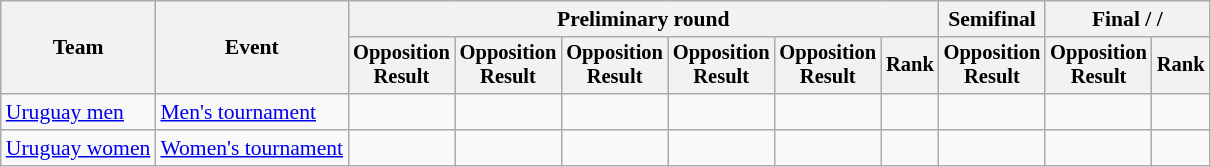<table class=wikitable style=font-size:90%;text-align:center>
<tr>
<th rowspan=2>Team</th>
<th rowspan=2>Event</th>
<th colspan=6>Preliminary round</th>
<th>Semifinal</th>
<th colspan=2>Final /  / </th>
</tr>
<tr style=font-size:95%>
<th>Opposition<br>Result</th>
<th>Opposition<br>Result</th>
<th>Opposition<br>Result</th>
<th>Opposition<br>Result</th>
<th>Opposition<br>Result</th>
<th>Rank</th>
<th>Opposition<br>Result</th>
<th>Opposition<br>Result</th>
<th>Rank</th>
</tr>
<tr>
<td align=left><a href='#'>Uruguay men</a></td>
<td align=left><a href='#'>Men's tournament</a></td>
<td></td>
<td></td>
<td></td>
<td></td>
<td></td>
<td></td>
<td></td>
<td></td>
<td></td>
</tr>
<tr>
<td align=left><a href='#'>Uruguay women</a></td>
<td align=left><a href='#'>Women's tournament</a></td>
<td></td>
<td></td>
<td></td>
<td></td>
<td></td>
<td></td>
<td></td>
<td></td>
<td></td>
</tr>
</table>
